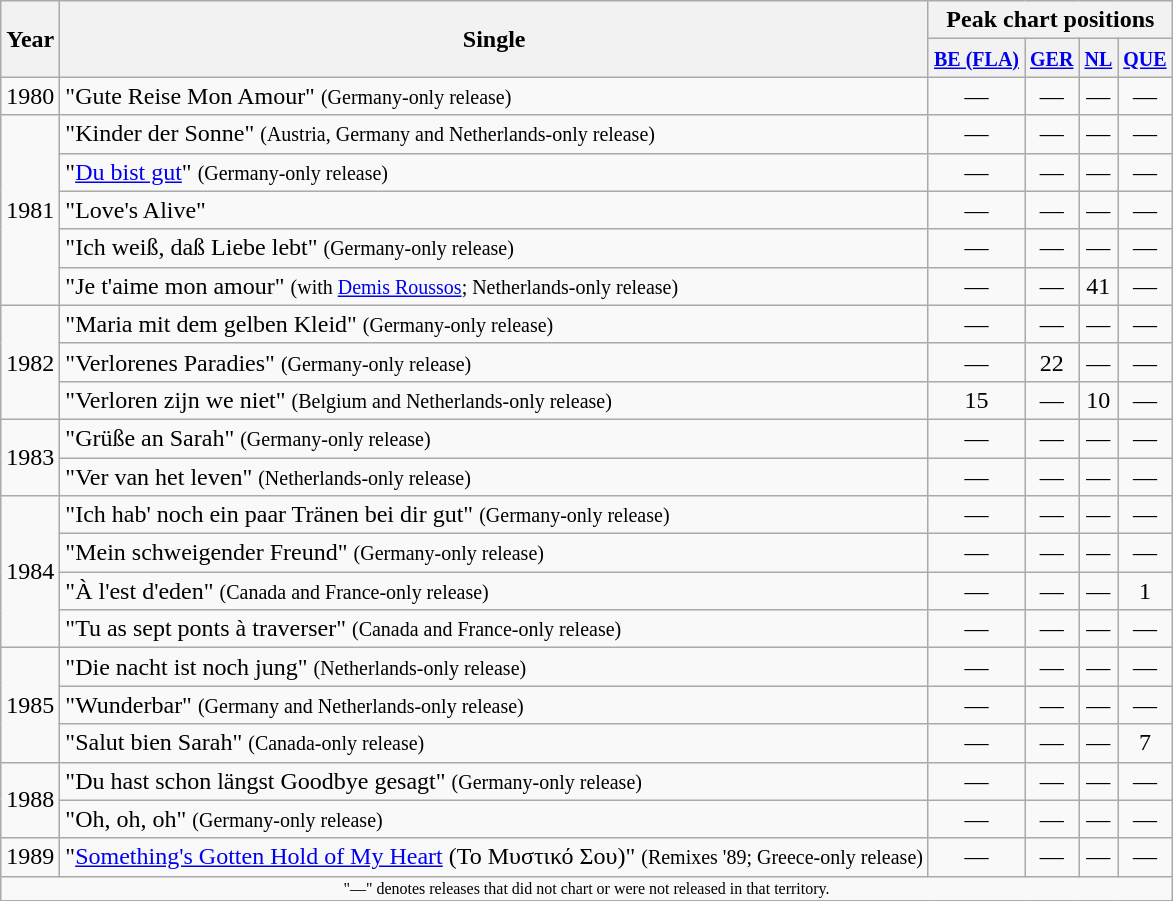<table class="wikitable" style="text-align:center">
<tr>
<th rowspan="2">Year</th>
<th rowspan="2">Single</th>
<th colspan="4">Peak chart positions</th>
</tr>
<tr>
<th><small><a href='#'>BE (FLA)</a></small><br></th>
<th><small><a href='#'>GER</a></small><br></th>
<th><small><a href='#'>NL</a></small><br></th>
<th><small><a href='#'>QUE</a></small><br></th>
</tr>
<tr>
<td>1980</td>
<td align="left">"Gute Reise Mon Amour" <small>(Germany-only release)</small></td>
<td>—</td>
<td>—</td>
<td>—</td>
<td>—</td>
</tr>
<tr>
<td rowspan="5">1981</td>
<td align="left">"Kinder der Sonne" <small>(Austria, Germany and Netherlands-only release)</small></td>
<td>—</td>
<td>—</td>
<td>—</td>
<td>—</td>
</tr>
<tr>
<td align="left">"<a href='#'>Du bist gut</a>" <small>(Germany-only release)</small></td>
<td>—</td>
<td>—</td>
<td>—</td>
<td>—</td>
</tr>
<tr>
<td align="left">"Love's Alive"</td>
<td>—</td>
<td>—</td>
<td>—</td>
<td>—</td>
</tr>
<tr>
<td align="left">"Ich weiß, daß Liebe lebt" <small>(Germany-only release)</small> </td>
<td>—</td>
<td>—</td>
<td>—</td>
<td>—</td>
</tr>
<tr>
<td align="left">"Je t'aime mon amour" <small>(with <a href='#'>Demis Roussos</a>; Netherlands-only release)</small></td>
<td>—</td>
<td>—</td>
<td>41</td>
<td>—</td>
</tr>
<tr>
<td rowspan="3">1982</td>
<td align="left">"Maria mit dem gelben Kleid" <small>(Germany-only release)</small></td>
<td>—</td>
<td>—</td>
<td>—</td>
<td>—</td>
</tr>
<tr>
<td align="left">"Verlorenes Paradies" <small>(Germany-only release)</small></td>
<td>—</td>
<td>22</td>
<td>—</td>
<td>—</td>
</tr>
<tr>
<td align="left">"Verloren zijn we niet" <small>(Belgium and Netherlands-only release)</small> </td>
<td>15</td>
<td>—</td>
<td>10</td>
<td>—</td>
</tr>
<tr>
<td rowspan="2">1983</td>
<td align="left">"Grüße an Sarah" <small>(Germany-only release)</small></td>
<td>—</td>
<td>—</td>
<td>—</td>
<td>—</td>
</tr>
<tr>
<td align="left">"Ver van het leven" <small>(Netherlands-only release)</small></td>
<td>—</td>
<td>—</td>
<td>—</td>
<td>—</td>
</tr>
<tr>
<td rowspan="4">1984</td>
<td align="left">"Ich hab' noch ein paar Tränen bei dir gut" <small>(Germany-only release)</small></td>
<td>—</td>
<td>—</td>
<td>—</td>
<td>—</td>
</tr>
<tr>
<td align="left">"Mein schweigender Freund" <small>(Germany-only release)</small></td>
<td>—</td>
<td>—</td>
<td>—</td>
<td>—</td>
</tr>
<tr>
<td align="left">"À l'est d'eden" <small>(Canada and France-only release)</small></td>
<td>—</td>
<td>—</td>
<td>—</td>
<td>1</td>
</tr>
<tr>
<td align="left">"Tu as sept ponts à traverser" <small>(Canada and France-only release)</small></td>
<td>—</td>
<td>—</td>
<td>—</td>
<td>—</td>
</tr>
<tr>
<td rowspan="3">1985</td>
<td align="left">"Die nacht ist noch jung" <small>(Netherlands-only release)</small></td>
<td>—</td>
<td>—</td>
<td>—</td>
<td>—</td>
</tr>
<tr>
<td align="left">"Wunderbar" <small>(Germany and Netherlands-only release)</small></td>
<td>—</td>
<td>—</td>
<td>—</td>
<td>—</td>
</tr>
<tr>
<td align="left">"Salut bien Sarah" <small>(Canada-only release)</small></td>
<td>—</td>
<td>—</td>
<td>—</td>
<td>7</td>
</tr>
<tr>
<td rowspan="2">1988</td>
<td align="left">"Du hast schon längst Goodbye gesagt" <small>(Germany-only release)</small></td>
<td>—</td>
<td>—</td>
<td>—</td>
<td>—</td>
</tr>
<tr>
<td align="left">"Oh, oh, oh" <small>(Germany-only release)</small></td>
<td>—</td>
<td>—</td>
<td>—</td>
<td>—</td>
</tr>
<tr>
<td>1989</td>
<td align="left">"<a href='#'>Something's Gotten Hold of My Heart</a> (Το Μυστικό Σου)" <small>(Remixes '89; Greece-only release)</small></td>
<td>—</td>
<td>—</td>
<td>—</td>
<td>—</td>
</tr>
<tr>
<td colspan="6" style="font-size:8pt">"—" denotes releases that did not chart or were not released in that territory.</td>
</tr>
</table>
